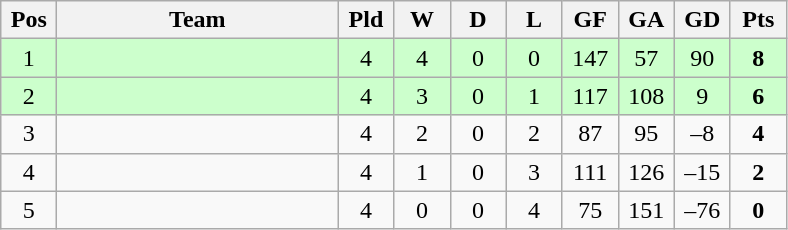<table class="wikitable" style="text-align: center;">
<tr>
<th width="30">Pos</th>
<th width="180">Team</th>
<th width="30">Pld</th>
<th width="30">W</th>
<th width="30">D</th>
<th width="30">L</th>
<th width="30">GF</th>
<th width="30">GA</th>
<th width="30">GD</th>
<th width="30">Pts</th>
</tr>
<tr bgcolor=#ccffcc>
<td>1</td>
<td align="left"></td>
<td>4</td>
<td>4</td>
<td>0</td>
<td>0</td>
<td>147</td>
<td>57</td>
<td>90</td>
<td><strong>8</strong></td>
</tr>
<tr bgcolor=#ccffcc>
<td>2</td>
<td align="left"></td>
<td>4</td>
<td>3</td>
<td>0</td>
<td>1</td>
<td>117</td>
<td>108</td>
<td>9</td>
<td><strong>6</strong></td>
</tr>
<tr>
<td>3</td>
<td align="left"></td>
<td>4</td>
<td>2</td>
<td>0</td>
<td>2</td>
<td>87</td>
<td>95</td>
<td>–8</td>
<td><strong>4</strong></td>
</tr>
<tr>
<td>4</td>
<td align="left"></td>
<td>4</td>
<td>1</td>
<td>0</td>
<td>3</td>
<td>111</td>
<td>126</td>
<td>–15</td>
<td><strong>2</strong></td>
</tr>
<tr>
<td>5</td>
<td align="left"></td>
<td>4</td>
<td>0</td>
<td>0</td>
<td>4</td>
<td>75</td>
<td>151</td>
<td>–76</td>
<td><strong>0</strong></td>
</tr>
</table>
